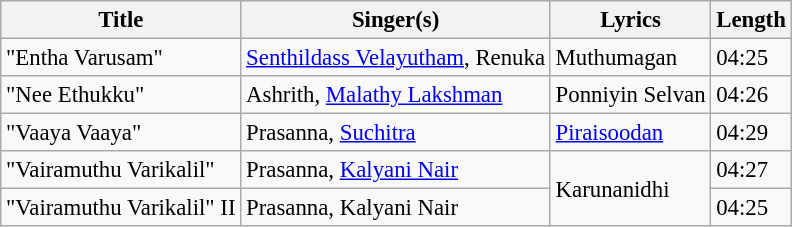<table class="wikitable" style="font-size:95%;">
<tr>
<th>Title</th>
<th>Singer(s)</th>
<th>Lyrics</th>
<th>Length</th>
</tr>
<tr>
<td>"Entha Varusam"</td>
<td><a href='#'>Senthildass Velayutham</a>, Renuka</td>
<td>Muthumagan</td>
<td>04:25</td>
</tr>
<tr>
<td>"Nee Ethukku"</td>
<td>Ashrith, <a href='#'>Malathy Lakshman</a></td>
<td>Ponniyin Selvan</td>
<td>04:26</td>
</tr>
<tr>
<td>"Vaaya Vaaya"</td>
<td>Prasanna, <a href='#'>Suchitra</a></td>
<td><a href='#'>Piraisoodan</a></td>
<td>04:29</td>
</tr>
<tr>
<td>"Vairamuthu Varikalil"</td>
<td>Prasanna, <a href='#'>Kalyani Nair</a></td>
<td rowspan=2>Karunanidhi</td>
<td>04:27</td>
</tr>
<tr>
<td>"Vairamuthu Varikalil" II</td>
<td>Prasanna, Kalyani Nair</td>
<td>04:25</td>
</tr>
</table>
